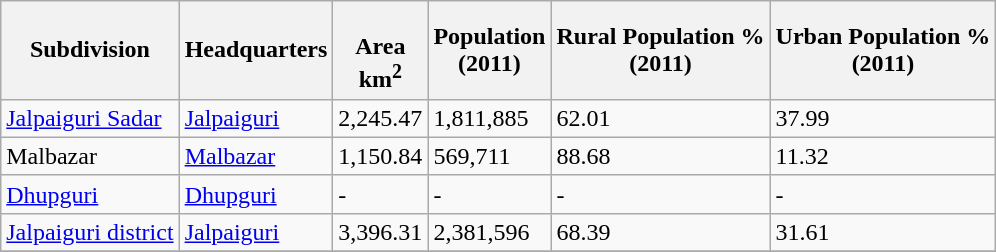<table class="wikitable sortable">
<tr>
<th>Subdivision</th>
<th>Headquarters</th>
<th><br>Area<br>km<sup>2</sup></th>
<th>Population<br>(2011)</th>
<th>Rural Population %<br>(2011)</th>
<th>Urban Population % <br>(2011)</th>
</tr>
<tr>
<td><a href='#'>Jalpaiguri Sadar</a></td>
<td><a href='#'>Jalpaiguri</a></td>
<td>2,245.47</td>
<td>1,811,885</td>
<td>62.01</td>
<td>37.99</td>
</tr>
<tr>
<td>Malbazar</td>
<td><a href='#'>Malbazar</a></td>
<td>1,150.84</td>
<td>569,711</td>
<td>88.68</td>
<td>11.32</td>
</tr>
<tr>
<td><a href='#'>Dhupguri</a></td>
<td><a href='#'>Dhupguri</a></td>
<td>-</td>
<td>-</td>
<td>-</td>
<td>-</td>
</tr>
<tr>
<td><a href='#'>Jalpaiguri district</a></td>
<td><a href='#'>Jalpaiguri</a></td>
<td>3,396.31</td>
<td>2,381,596</td>
<td>68.39</td>
<td>31.61</td>
</tr>
<tr>
</tr>
</table>
